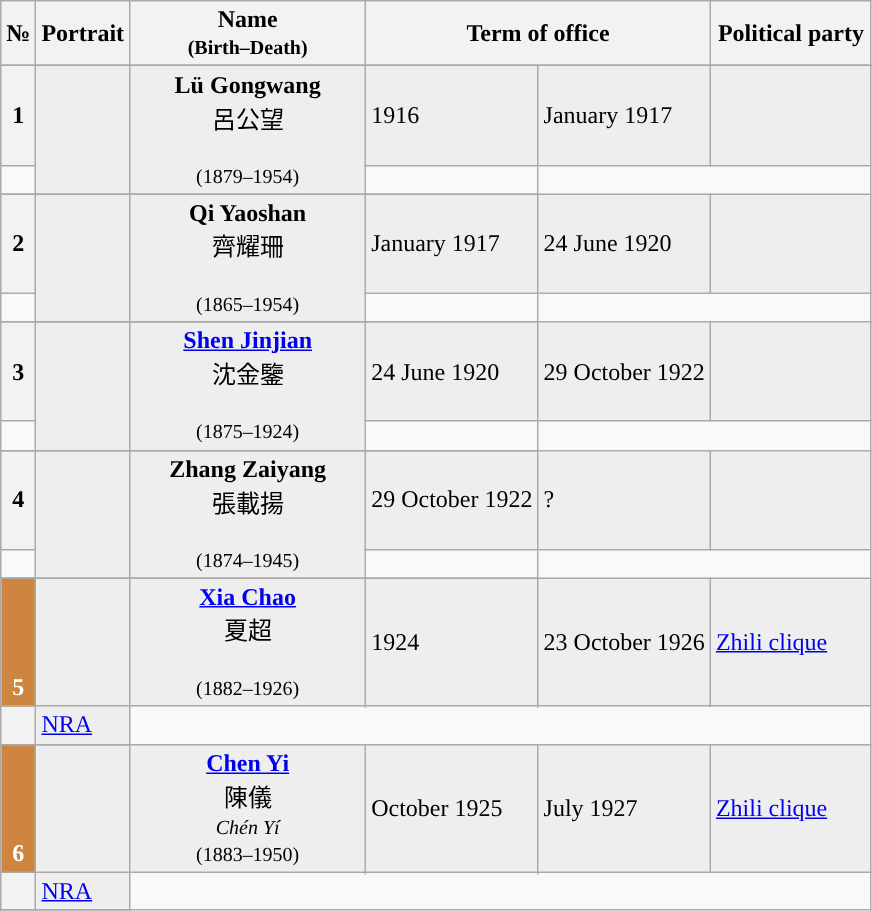<table class="wikitable">
<tr ->
<th>№</th>
<th>Portrait</th>
<th width=150px>Name<br><small>(Birth–Death)</small></th>
<th colspan=2 width=200px>Term of office</th>
<th width=100px>Political party</th>
</tr>
<tr ->
</tr>
<tr - bgcolor=#EEEEEE>
<th style="background:">1</th>
<td rowspan=2 align=center></td>
<td rowspan=2 align=center><strong>Lü Gongwang</strong><br><span>呂公望</span><br><small><br>(1879–1954)</small></td>
<td>1916</td>
<td>January 1917</td>
<td></td>
</tr>
<tr>
<td colspan=4><small></small></td>
</tr>
<tr ->
</tr>
<tr - bgcolor=#EEEEEE>
<th style="background:">2</th>
<td rowspan=2 align=center></td>
<td rowspan=2 align=center><strong>Qi Yaoshan</strong><br><span>齊耀珊</span><br><small><br>(1865–1954)</small></td>
<td>January 1917</td>
<td>24 June 1920</td>
<td></td>
</tr>
<tr>
<td colspan=4><small></small></td>
</tr>
<tr ->
</tr>
<tr - bgcolor=#EEEEEE>
<th style="background:">3</th>
<td rowspan=2 align=center></td>
<td rowspan=2 align=center><strong><a href='#'>Shen Jinjian</a></strong><br><span>沈金鑒</span><br><small><br>(1875–1924)</small></td>
<td>24 June 1920</td>
<td>29 October 1922</td>
<td></td>
</tr>
<tr>
<td colspan=4><small></small></td>
</tr>
<tr ->
</tr>
<tr - bgcolor=#EEEEEE>
<th style="background:">4</th>
<td rowspan=2 align=center></td>
<td rowspan=2 align=center><strong>Zhang Zaiyang</strong><br><span>張載揚</span><br><small><br>(1874–1945)</small></td>
<td>29 October 1922</td>
<td>?</td>
<td></td>
</tr>
<tr>
<td colspan=4><small></small></td>
</tr>
<tr ->
</tr>
<tr - bgcolor=#EEEEEE>
<th style="background:#CD853F; color:white; border-bottom:1px solid #CD853F;" valign=bottom>5</th>
<td rowspan=2 align=center></td>
<td rowspan=2 align=center><strong><a href='#'>Xia Chao</a></strong><br><span>夏超</span><br><small><br>(1882–1926)</small></td>
<td rowspan=2>1924</td>
<td rowspan=2>23 October 1926</td>
<td><a href='#'>Zhili clique</a></td>
</tr>
<tr>
</tr>
<tr - bgcolor=#EEEEEE>
<th style="background:"></th>
<td><a href='#'>NRA</a></td>
</tr>
<tr ->
</tr>
<tr - bgcolor=#EEEEEE>
<th style="background:#CD853F; color:white; border-bottom:1px solid #CD853F;" valign=bottom>6</th>
<td rowspan=2 align=center></td>
<td rowspan=2 align=center><strong><a href='#'>Chen Yi</a></strong><br><span>陳儀</span><br><small><em>Chén Yí</em><br>(1883–1950)</small></td>
<td rowspan=2>October 1925</td>
<td rowspan=2>July 1927</td>
<td><a href='#'>Zhili clique</a></td>
</tr>
<tr>
</tr>
<tr - bgcolor=#EEEEEE>
<th style="background:"></th>
<td><a href='#'>NRA</a></td>
</tr>
<tr ->
</tr>
</table>
